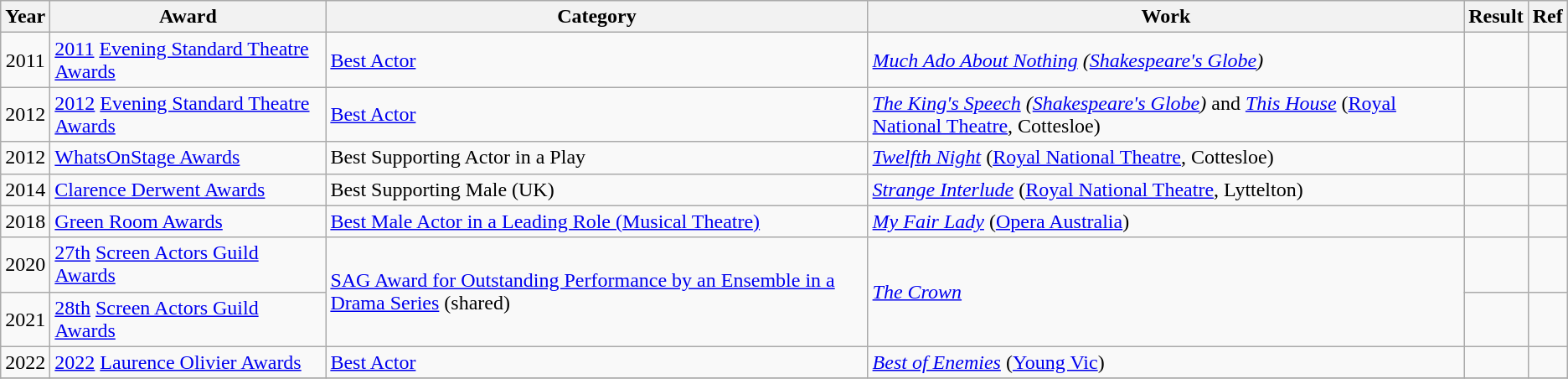<table class="wikitable">
<tr>
<th>Year</th>
<th>Award</th>
<th>Category</th>
<th>Work</th>
<th>Result</th>
<th>Ref</th>
</tr>
<tr>
<td align=center>2011</td>
<td><a href='#'>2011</a> <a href='#'>Evening Standard Theatre Awards</a></td>
<td><a href='#'>Best Actor</a></td>
<td align=left><em><a href='#'>Much Ado About Nothing</a></em> <em>(<a href='#'>Shakespeare's Globe</a>)</em></td>
<td></td>
<td style="text-align:center;"></td>
</tr>
<tr>
<td align=center>2012</td>
<td><a href='#'>2012</a> <a href='#'>Evening Standard Theatre Awards</a></td>
<td><a href='#'>Best Actor</a></td>
<td align=left><em><a href='#'>The King's Speech</a></em> <em>(<a href='#'>Shakespeare's Globe</a>)</em> and <em><a href='#'>This House</a></em> (<a href='#'>Royal National Theatre</a>, Cottesloe)</td>
<td></td>
<td style="text-align:center;"></td>
</tr>
<tr>
<td align=center>2012</td>
<td><a href='#'>WhatsOnStage Awards</a></td>
<td>Best Supporting Actor in a Play</td>
<td align=left><em><a href='#'>Twelfth Night</a></em> (<a href='#'>Royal National Theatre</a>, Cottesloe)</td>
<td></td>
<td style="text-align:center;"></td>
</tr>
<tr>
<td align=center>2014</td>
<td><a href='#'>Clarence Derwent Awards</a></td>
<td>Best Supporting Male (UK)</td>
<td align=left><em><a href='#'>Strange Interlude</a></em> (<a href='#'>Royal National Theatre</a>, Lyttelton)</td>
<td></td>
<td style="text-align:center;"></td>
</tr>
<tr>
<td align=center>2018</td>
<td><a href='#'>Green Room Awards</a></td>
<td><a href='#'>Best Male Actor in a Leading Role (Musical Theatre)</a></td>
<td align=left><em><a href='#'>My Fair Lady</a></em> (<a href='#'>Opera Australia</a>)</td>
<td></td>
<td style="text-align:center;"></td>
</tr>
<tr>
<td align=center>2020</td>
<td><a href='#'>27th</a> <a href='#'>Screen Actors Guild Awards</a></td>
<td rowspan="2"><a href='#'>SAG Award for Outstanding Performance by an Ensemble in a Drama Series</a> (shared)</td>
<td rowspan="2"><em><a href='#'>The Crown</a></em></td>
<td></td>
<td style="text-align:center;"></td>
</tr>
<tr>
<td align=center>2021</td>
<td><a href='#'>28th</a> <a href='#'>Screen Actors Guild Awards</a></td>
<td></td>
<td style="text-align:center;"></td>
</tr>
<tr>
<td align=center>2022</td>
<td><a href='#'>2022</a> <a href='#'>Laurence Olivier Awards</a></td>
<td><a href='#'>Best Actor</a></td>
<td align=left><em><a href='#'>Best of Enemies</a></em> (<a href='#'>Young Vic</a>)</td>
<td></td>
<td style="text-align:center;"></td>
</tr>
<tr>
</tr>
</table>
